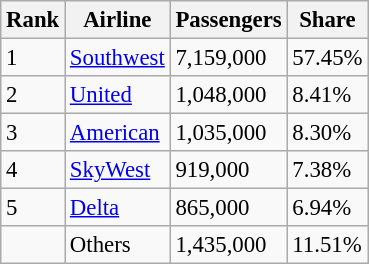<table class="wikitable sortable" style="font-size: 95%">
<tr>
<th>Rank</th>
<th>Airline</th>
<th>Passengers</th>
<th>Share</th>
</tr>
<tr>
<td>1</td>
<td><a href='#'>Southwest</a></td>
<td>7,159,000</td>
<td>57.45%</td>
</tr>
<tr>
<td>2</td>
<td><a href='#'>United</a></td>
<td>1,048,000</td>
<td>8.41%</td>
</tr>
<tr>
<td>3</td>
<td><a href='#'>American</a></td>
<td>1,035,000</td>
<td>8.30%</td>
</tr>
<tr>
<td>4</td>
<td><a href='#'>SkyWest</a></td>
<td>919,000</td>
<td>7.38%</td>
</tr>
<tr>
<td>5</td>
<td><a href='#'>Delta</a></td>
<td>865,000</td>
<td>6.94%</td>
</tr>
<tr>
<td></td>
<td>Others</td>
<td>1,435,000</td>
<td>11.51%</td>
</tr>
</table>
